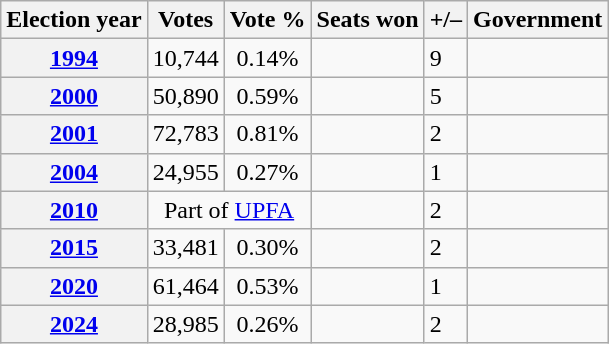<table class="sortable wikitable">
<tr>
<th>Election year</th>
<th>Votes</th>
<th>Vote %</th>
<th>Seats won</th>
<th>+/–</th>
<th>Government</th>
</tr>
<tr>
<th><a href='#'>1994</a></th>
<td align=center>10,744</td>
<td align=center>0.14%</td>
<td></td>
<td> 9</td>
<td></td>
</tr>
<tr>
<th><a href='#'>2000</a></th>
<td align=center>50,890</td>
<td align=center>0.59%</td>
<td></td>
<td> 5</td>
<td></td>
</tr>
<tr>
<th><a href='#'>2001</a></th>
<td align=center>72,783</td>
<td align=center>0.81%</td>
<td></td>
<td> 2</td>
<td></td>
</tr>
<tr>
<th><a href='#'>2004</a></th>
<td align=center>24,955</td>
<td align=center>0.27%</td>
<td></td>
<td> 1</td>
<td></td>
</tr>
<tr>
<th><a href='#'>2010</a></th>
<td colspan=2 align=center>Part of <a href='#'>UPFA</a></td>
<td></td>
<td> 2</td>
<td></td>
</tr>
<tr>
<th><a href='#'>2015</a></th>
<td align=center>33,481</td>
<td align=center>0.30%</td>
<td></td>
<td> 2</td>
<td></td>
</tr>
<tr>
<th><a href='#'>2020</a></th>
<td align=center>61,464</td>
<td align=center>0.53%</td>
<td></td>
<td> 1</td>
<td></td>
</tr>
<tr>
<th><a href='#'>2024</a></th>
<td align=center>28,985</td>
<td align=center>0.26%</td>
<td></td>
<td> 2</td>
<td></td>
</tr>
</table>
